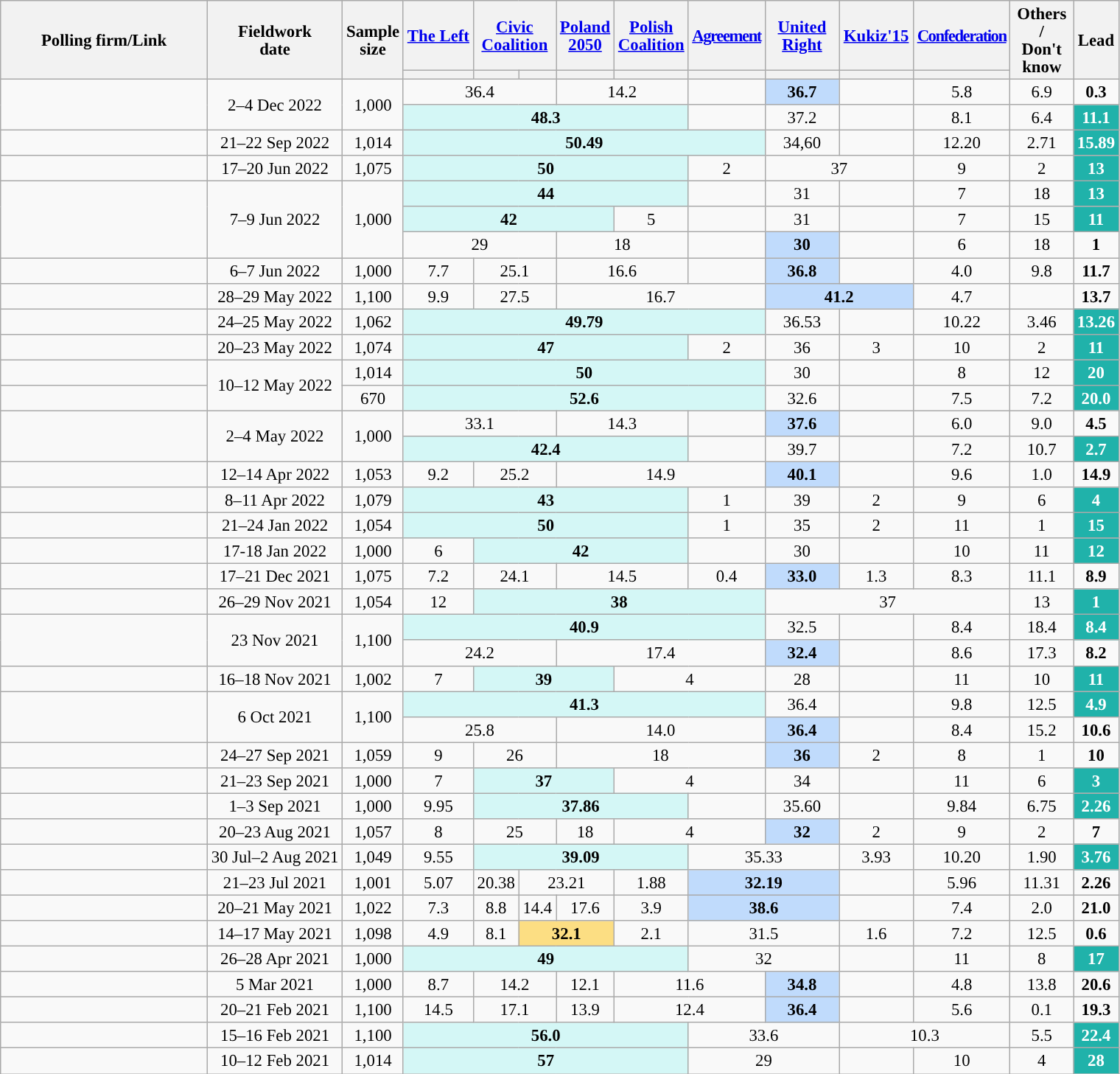<table class="wikitable sortable collapsible" style="text-align:center; font-size:95%; line-height:16px">
<tr background-color:#E9E9E9">
<th rowspan="2" style="width:180px;">Polling firm/Link</th>
<th rowspan="2" data-sort-type="date">Fieldwork<br>date</th>
<th rowspan="2" style="width:20px;">Sample<br>size</th>
<th><a href='#'>The Left</a></th>
<th colspan="2"><a href='#'>Civic<br>Coalition</a></th>
<th><a href='#'>Poland<br>2050</a></th>
<th><a href='#'>Polish<br>Coalition</a></th>
<th style="letter-spacing: -1px;"><a href='#'>Agreement</a></th>
<th style="width:60px;" class="unsortable"><a href='#'>United<br>Right</a></th>
<th style="width:60px;" class="unsortable"><a href='#'>Kukiz'15</a></th>
<th style="width:60px;letter-spacing: -1px;" class="unsortable"><a href='#'>Confederation</a></th>
<th rowspan="2" data-sort-type="number" style="width:50px;">Others /<br>Don't know</th>
<th rowspan="2" data-sort-type="number" style="width:30px;">Lead</th>
</tr>
<tr>
<th data-sort-type="number" style="height:1px; background:"></th>
<th data-sort-type="number" style="height:1px; background:"></th>
<th data-sort-type="number" style="height:1px; background:"></th>
<th data-sort-type="number" style="height:1px; background:"></th>
<th data-sort-type="number" style="height:1px; background:"></th>
<th data-sort-type="number" style="height:1px; background:"></th>
<th data-sort-type="number" style="height:1px; background:"></th>
<th data-sort-type="number" style="height:1px; background:"></th>
<th data-sort-type="number" style="height:1px; background:"></th>
</tr>
<tr>
<td rowspan="2"></td>
<td rowspan="2" data-sort-value="2022-12-04">2–4 Dec 2022</td>
<td rowspan="2">1,000</td>
<td colspan="3">36.4<br></td>
<td colspan="2">14.2<br></td>
<td></td>
<td style="background:#C0DBFC;"><strong>36.7</strong><br></td>
<td></td>
<td>5.8<br></td>
<td>6.9<br></td>
<td style="background:"><strong>0.3</strong></td>
</tr>
<tr>
<td colspan="5" style="background:#D4F7F6;"><strong>48.3</strong><br></td>
<td></td>
<td>37.2<br></td>
<td></td>
<td>8.1<br></td>
<td>6.4<br></td>
<td style="background:#20B2AA; color:white;"><strong>11.1</strong></td>
</tr>
<tr>
<td></td>
<td data-sort-value="2022-09-22">21–22 Sep 2022</td>
<td>1,014</td>
<td colspan="6" style="background:#D4F7F6;"><strong>50.49</strong></td>
<td>34,60</td>
<td></td>
<td>12.20</td>
<td>2.71</td>
<td style="background:#20B2AA; color:white;"><strong>15.89</strong></td>
</tr>
<tr>
<td></td>
<td data-sort-value="2022-06-20">17–20 Jun 2022</td>
<td>1,075</td>
<td colspan="5" style="background:#D4F7F6;"><strong>50</strong></td>
<td>2</td>
<td colspan="2">37</td>
<td>9</td>
<td>2</td>
<td style="background:#20B2AA; color:white;"><strong>13</strong></td>
</tr>
<tr>
<td rowspan="3"></td>
<td rowspan="3" data-sort-value="2022-06-09">7–9 Jun 2022</td>
<td rowspan="3">1,000</td>
<td colspan="5" style="background:#D4F7F6;"><strong>44</strong></td>
<td></td>
<td>31</td>
<td></td>
<td>7</td>
<td>18</td>
<td style="background:#20B2AA; color:white;"><strong>13</strong></td>
</tr>
<tr>
<td colspan="4" style="background:#D4F7F6;"><strong>42</strong></td>
<td>5</td>
<td></td>
<td>31</td>
<td></td>
<td>7</td>
<td>15</td>
<td style="background:#20B2AA; color:white;"><strong>11</strong></td>
</tr>
<tr>
<td colspan="3">29</td>
<td colspan="2">18</td>
<td></td>
<td style="background:#C0DBFC;"><strong>30</strong></td>
<td></td>
<td>6</td>
<td>18</td>
<td style="background:"><strong>1</strong></td>
</tr>
<tr>
<td></td>
<td data-sort-value="2022-06-07">6–7 Jun 2022</td>
<td>1,000</td>
<td>7.7<br></td>
<td colspan="2">25.1<br></td>
<td colspan="2">16.6<br></td>
<td></td>
<td style="background:#C0DBFC;"><strong>36.8</strong><br></td>
<td></td>
<td>4.0<br></td>
<td>9.8</td>
<td style="background:"><strong>11.7</strong></td>
</tr>
<tr>
<td></td>
<td data-sort-value="2022-05-29">28–29 May 2022</td>
<td>1,100</td>
<td>9.9</td>
<td colspan="2">27.5</td>
<td colspan="3">16.7</td>
<td colspan="2" style="background:#C0DBFC;"><strong>41.2</strong></td>
<td>4.7</td>
<td></td>
<td style="background:"><strong>13.7</strong></td>
</tr>
<tr>
<td></td>
<td data-sort-value="2022-05-25">24–25 May 2022</td>
<td>1,062</td>
<td colspan="6" style="background:#D4F7F6;"><strong>49.79</strong></td>
<td>36.53</td>
<td></td>
<td>10.22</td>
<td>3.46</td>
<td style="background:#20B2AA; color:white;"><strong>13.26</strong></td>
</tr>
<tr>
<td></td>
<td data-sort-value="2022-05-23">20–23 May 2022</td>
<td>1,074</td>
<td colspan="5" style="background:#D4F7F6;"><strong>47</strong></td>
<td>2</td>
<td>36</td>
<td>3</td>
<td>10</td>
<td>2</td>
<td style="background:#20B2AA; color:white;"><strong>11</strong></td>
</tr>
<tr>
<td></td>
<td rowspan="2" data-sort-value="2022-05-12">10–12 May 2022</td>
<td>1,014</td>
<td colspan="6" style="background:#D4F7F6;"><strong>50</strong><br></td>
<td>30<br></td>
<td></td>
<td>8<br></td>
<td>12<br></td>
<td style="background:#20B2AA; color:white;"><strong>20</strong></td>
</tr>
<tr>
<td></td>
<td>670</td>
<td colspan="6" style="background:#D4F7F6;"><strong>52.6</strong></td>
<td>32.6</td>
<td></td>
<td>7.5</td>
<td>7.2</td>
<td style="background:#20B2AA; color:white;"><strong>20.0</strong></td>
</tr>
<tr>
<td rowspan="2"></td>
<td rowspan="2" data-sort-value="2022-05-04">2–4 May 2022</td>
<td rowspan="2">1,000</td>
<td colspan="3">33.1<br></td>
<td colspan="2">14.3<br></td>
<td></td>
<td style="background:#C0DBFC;"><strong>37.6</strong><br></td>
<td></td>
<td>6.0<br></td>
<td>9.0</td>
<td style="background:"><strong>4.5</strong></td>
</tr>
<tr>
<td colspan="5" style="background:#D4F7F6;"><strong>42.4</strong><br></td>
<td></td>
<td>39.7<br></td>
<td></td>
<td>7.2<br></td>
<td>10.7</td>
<td style="background:#20B2AA; color:white;"><strong>2.7</strong></td>
</tr>
<tr>
<td></td>
<td data-sort-value="2022-04-14">12–14 Apr 2022</td>
<td>1,053</td>
<td>9.2<br></td>
<td colspan="2">25.2<br></td>
<td colspan="3">14.9<br></td>
<td style="background:#C0DBFC;"><strong>40.1</strong><br></td>
<td></td>
<td>9.6<br></td>
<td>1.0<br></td>
<td style="background:"><strong>14.9</strong></td>
</tr>
<tr>
<td></td>
<td data-sort-value="2022-04-11">8–11 Apr 2022</td>
<td>1,079</td>
<td colspan="5" style="background:#D4F7F6;"><strong>43</strong></td>
<td>1</td>
<td>39</td>
<td>2</td>
<td>9</td>
<td>6</td>
<td style="background:#20B2AA; color:white;"><strong>4</strong></td>
</tr>
<tr>
<td></td>
<td data-sort-value="2022-01-24">21–24 Jan 2022</td>
<td>1,054</td>
<td colspan="5" style="background:#D4F7F6;"><strong>50</strong></td>
<td>1</td>
<td>35</td>
<td>2</td>
<td>11</td>
<td>1</td>
<td style="background:#20B2AA; color:white;"><strong>15</strong></td>
</tr>
<tr>
<td></td>
<td data-sort-value="2022-01-18">17-18 Jan 2022</td>
<td>1,000</td>
<td>6</td>
<td colspan="4" style="background:#D4F7F6;"><strong>42</strong></td>
<td></td>
<td>30</td>
<td></td>
<td>10</td>
<td>11</td>
<td style="background:#20B2AA; color:white;"><strong>12</strong></td>
</tr>
<tr>
<td></td>
<td data-sort-value="2021-12-21">17–21 Dec 2021</td>
<td>1,075</td>
<td>7.2</td>
<td colspan="2">24.1</td>
<td colspan="2">14.5</td>
<td>0.4</td>
<td style="background:#C0DBFC;"><strong>33.0</strong></td>
<td>1.3</td>
<td>8.3</td>
<td>11.1</td>
<td style="background:"><strong>8.9</strong></td>
</tr>
<tr>
<td></td>
<td data-sort-value="2021-11-29">26–29 Nov 2021</td>
<td>1,054</td>
<td>12</td>
<td colspan="5" style="background:#D4F7F6;"><strong>38</strong></td>
<td colspan="3">37</td>
<td>13</td>
<td style="background:#20B2AA; color:white;"><strong>1</strong></td>
</tr>
<tr>
<td rowspan="2"></td>
<td rowspan="2" data-sort-value="2021-11-23">23 Nov 2021</td>
<td rowspan="2">1,100</td>
<td colspan="6" style="background:#D4F7F6;"><strong>40.9</strong></td>
<td>32.5</td>
<td></td>
<td>8.4</td>
<td>18.4</td>
<td style="background:#20B2AA; color:white;"><strong>8.4</strong></td>
</tr>
<tr>
<td colspan="3">24.2</td>
<td colspan="3">17.4</td>
<td style="background:#C0DBFC;"><strong>32.4</strong></td>
<td></td>
<td>8.6</td>
<td>17.3</td>
<td style="background:"><strong>8.2</strong></td>
</tr>
<tr>
<td></td>
<td data-sort-value="2021-11-18">16–18 Nov 2021</td>
<td>1,002</td>
<td>7</td>
<td colspan="3" style="background:#D4F7F6;"><strong>39</strong></td>
<td colspan="2">4</td>
<td>28</td>
<td></td>
<td>11</td>
<td>10</td>
<td style="background:#20B2AA; color:white;"><strong>11</strong></td>
</tr>
<tr>
<td rowspan="2"></td>
<td rowspan="2" data-sort-value="2021-10-06">6 Oct 2021</td>
<td rowspan="2">1,100</td>
<td colspan="6" style="background:#D4F7F6;"><strong>41.3</strong></td>
<td>36.4</td>
<td></td>
<td>9.8</td>
<td>12.5</td>
<td style="background:#20B2AA; color:white;"><strong>4.9</strong></td>
</tr>
<tr>
<td colspan="3">25.8</td>
<td colspan="3">14.0</td>
<td style="background:#C0DBFC;"><strong>36.4</strong></td>
<td></td>
<td>8.4</td>
<td>15.2</td>
<td style="background:"><strong>10.6</strong></td>
</tr>
<tr>
<td></td>
<td data-sort-value="2021-09-27">24–27 Sep 2021</td>
<td>1,059</td>
<td>9</td>
<td colspan="2">26</td>
<td colspan="3">18</td>
<td style="background:#C0DBFC;"><strong>36</strong></td>
<td>2</td>
<td>8</td>
<td>1</td>
<td style="background:"><strong>10</strong></td>
</tr>
<tr>
<td></td>
<td data-sort-value="2021-09-23">21–23 Sep 2021</td>
<td>1,000</td>
<td>7<br></td>
<td colspan="3" style="background:#D4F7F6;"><strong>37</strong><br></td>
<td colspan="2">4<br></td>
<td>34<br></td>
<td></td>
<td>11<br></td>
<td>6<br></td>
<td style="background:#20B2AA; color:white;"><strong>3</strong></td>
</tr>
<tr>
<td></td>
<td data-sort-value="2021-09-03">1–3 Sep 2021</td>
<td>1,000</td>
<td>9.95<br></td>
<td colspan="4" style="background:#D4F7F6;"><strong>37.86</strong><br></td>
<td></td>
<td>35.60<br></td>
<td></td>
<td>9.84<br></td>
<td>6.75<br></td>
<td style="background:#20B2AA; color:white;"><strong>2.26</strong></td>
</tr>
<tr>
<td></td>
<td data-sort-value="2021-08-23">20–23 Aug 2021</td>
<td>1,057</td>
<td>8</td>
<td colspan="2">25</td>
<td>18</td>
<td colspan="2">4</td>
<td style="background:#C0DBFC;"><strong>32</strong></td>
<td>2</td>
<td>9</td>
<td>2</td>
<td style="background:"><strong>7</strong></td>
</tr>
<tr>
<td></td>
<td data-sort-value="2021-08-02">30 Jul–2 Aug 2021</td>
<td>1,049</td>
<td>9.55</td>
<td colspan="4" style="background:#D4F7F6;"><strong>39.09</strong></td>
<td colspan="2">35.33</td>
<td>3.93</td>
<td>10.20</td>
<td>1.90</td>
<td style="background:#20B2AA; color:white;"><strong>3.76</strong></td>
</tr>
<tr>
<td></td>
<td data-sort-value="2021-07-23">21–23 Jul 2021</td>
<td>1,001</td>
<td>5.07<br></td>
<td>20.38<br></td>
<td colspan="2">23.21<br></td>
<td>1.88<br></td>
<td colspan="2" style="background:#C0DBFC;"><strong>32.19</strong><br></td>
<td></td>
<td>5.96<br></td>
<td>11.31<br></td>
<td style="background:"><strong>2.26</strong></td>
</tr>
<tr>
<td></td>
<td data-sort-value="2021-05-21">20–21 May 2021</td>
<td>1,022</td>
<td>7.3</td>
<td>8.8</td>
<td>14.4</td>
<td>17.6</td>
<td>3.9</td>
<td colspan="2" style="background:#C0DBFC;"><strong>38.6</strong></td>
<td></td>
<td>7.4</td>
<td>2.0</td>
<td style="background:"><strong>21.0</strong></td>
</tr>
<tr>
<td></td>
<td data-sort-value="2021-05-17">14–17 May 2021</td>
<td>1,098</td>
<td>4.9</td>
<td>8.1</td>
<td colspan="2" style="background:#FCDE83;"><strong>32.1</strong></td>
<td>2.1</td>
<td colspan="2">31.5</td>
<td>1.6</td>
<td>7.2</td>
<td>12.5</td>
<td style="background:"><strong>0.6</strong></td>
</tr>
<tr>
<td></td>
<td data-sort-value="2021-04-28">26–28 Apr 2021</td>
<td>1,000</td>
<td colspan="5" style="background:#D4F7F6;"><strong>49</strong><br></td>
<td colspan="2">32<br></td>
<td></td>
<td>11<br></td>
<td>8<br></td>
<td style="background:#20B2AA; color:white;"><strong>17</strong></td>
</tr>
<tr>
<td></td>
<td data-sort-value="2021-03-05">5 Mar 2021</td>
<td>1,000</td>
<td>8.7</td>
<td colspan="2">14.2</td>
<td>12.1</td>
<td colspan=2>11.6</td>
<td style="background:#C0DBFC;"><strong>34.8</strong></td>
<td></td>
<td>4.8</td>
<td>13.8</td>
<td style="background:"><strong>20.6</strong></td>
</tr>
<tr>
<td></td>
<td data-sort-value="2021-02-21">20–21 Feb 2021</td>
<td>1,100</td>
<td>14.5<br></td>
<td colspan="2">17.1<br></td>
<td>13.9<br></td>
<td colspan=2>12.4<br></td>
<td style="background:#C0DBFC;"><strong>36.4</strong><br></td>
<td></td>
<td>5.6<br></td>
<td>0.1<br></td>
<td style="background:"><strong>19.3</strong></td>
</tr>
<tr>
<td></td>
<td data-sort-value="2021-02-15">15–16 Feb 2021</td>
<td>1,100</td>
<td colspan="5" style="background:#D4F7F6;"><strong>56.0</strong></td>
<td colspan="2">33.6</td>
<td colspan="2">10.3</td>
<td>5.5</td>
<td style="background:#20B2AA; color:white;"><strong>22.4</strong></td>
</tr>
<tr>
<td></td>
<td data-sort-value="2021-02-12">10–12 Feb 2021</td>
<td>1,014</td>
<td colspan="5" style="background:#D4F7F6;"><strong>57</strong><br></td>
<td colspan="2">29<br></td>
<td></td>
<td>10<br></td>
<td>4<br></td>
<td style="background:#20B2AA; color:white;"><strong>28</strong></td>
</tr>
</table>
